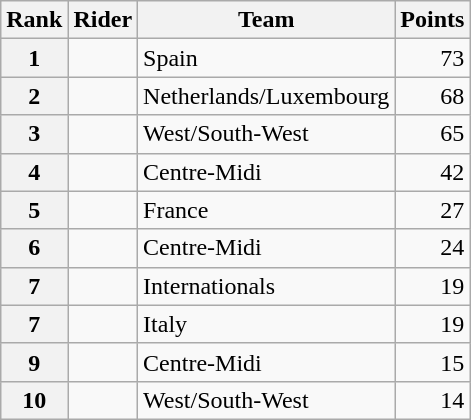<table class="wikitable">
<tr>
<th scope="col">Rank</th>
<th scope="col">Rider</th>
<th scope="col">Team</th>
<th scope="col">Points</th>
</tr>
<tr>
<th scope="row">1</th>
<td></td>
<td>Spain</td>
<td style="text-align:right;">73</td>
</tr>
<tr>
<th scope="row">2</th>
<td></td>
<td>Netherlands/Luxembourg</td>
<td style="text-align:right;">68</td>
</tr>
<tr>
<th scope="row">3</th>
<td></td>
<td>West/South-West</td>
<td style="text-align:right;">65</td>
</tr>
<tr>
<th scope="row">4</th>
<td></td>
<td>Centre-Midi</td>
<td style="text-align:right;">42</td>
</tr>
<tr>
<th scope="row">5</th>
<td></td>
<td>France</td>
<td style="text-align:right;">27</td>
</tr>
<tr>
<th scope="row">6</th>
<td></td>
<td>Centre-Midi</td>
<td style="text-align:right;">24</td>
</tr>
<tr>
<th scope="row">7</th>
<td></td>
<td>Internationals</td>
<td style="text-align:right;">19</td>
</tr>
<tr>
<th scope="row">7</th>
<td></td>
<td>Italy</td>
<td style="text-align:right;">19</td>
</tr>
<tr>
<th scope="row">9</th>
<td></td>
<td>Centre-Midi</td>
<td style="text-align:right;">15</td>
</tr>
<tr>
<th scope="row">10</th>
<td></td>
<td>West/South-West</td>
<td style="text-align:right;">14</td>
</tr>
</table>
